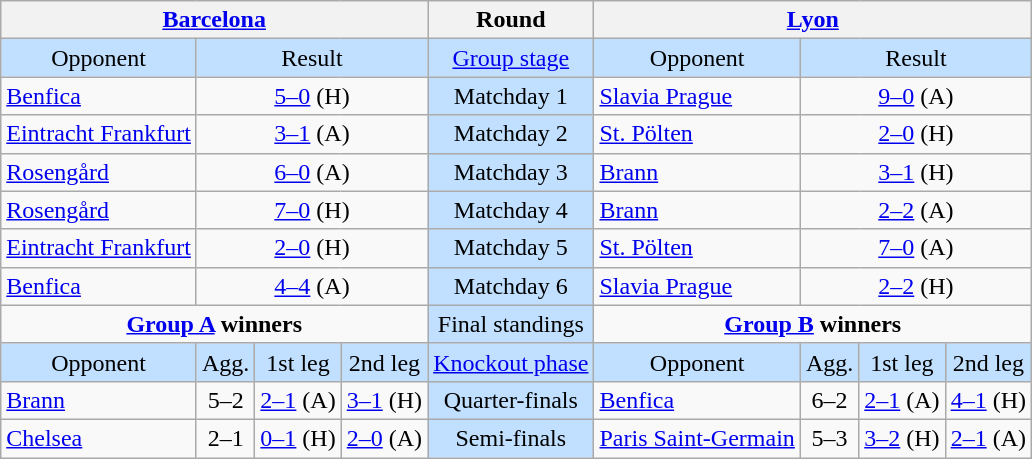<table class="wikitable" style="text-align:center">
<tr>
<th colspan="4"> <a href='#'>Barcelona</a></th>
<th>Round</th>
<th colspan="4"> <a href='#'>Lyon</a></th>
</tr>
<tr style="background:#C1E0FF">
<td>Opponent</td>
<td colspan="3">Result</td>
<td><a href='#'>Group stage</a></td>
<td>Opponent</td>
<td colspan="3">Result</td>
</tr>
<tr>
<td style="text-align:left"> <a href='#'>Benfica</a></td>
<td colspan="3"><a href='#'>5–0</a> (H)</td>
<td style="background:#C1E0FF">Matchday 1</td>
<td style="text-align:left"> <a href='#'>Slavia Prague</a></td>
<td colspan="3"><a href='#'>9–0</a> (A)</td>
</tr>
<tr>
<td style="text-align:left"> <a href='#'>Eintracht Frankfurt</a></td>
<td colspan="3"><a href='#'>3–1</a> (A)</td>
<td style="background:#C1E0FF">Matchday 2</td>
<td style="text-align:left"> <a href='#'>St. Pölten</a></td>
<td colspan="3"><a href='#'>2–0</a> (H)</td>
</tr>
<tr>
<td style="text-align:left"> <a href='#'>Rosengård</a></td>
<td colspan="3"><a href='#'>6–0</a> (A)</td>
<td style="background:#C1E0FF">Matchday 3</td>
<td style="text-align:left"> <a href='#'>Brann</a></td>
<td colspan="3"><a href='#'>3–1</a> (H)</td>
</tr>
<tr>
<td style="text-align:left"> <a href='#'>Rosengård</a></td>
<td colspan="3"><a href='#'>7–0</a> (H)</td>
<td style="background:#C1E0FF">Matchday 4</td>
<td style="text-align:left"> <a href='#'>Brann</a></td>
<td colspan="3"><a href='#'>2–2</a> (A)</td>
</tr>
<tr>
<td style="text-align:left"> <a href='#'>Eintracht Frankfurt</a></td>
<td colspan="3"><a href='#'>2–0</a> (H)</td>
<td style="background:#C1E0FF">Matchday 5</td>
<td style="text-align:left"> <a href='#'>St. Pölten</a></td>
<td colspan="3"><a href='#'>7–0</a> (A)</td>
</tr>
<tr>
<td style="text-align:left"> <a href='#'>Benfica</a></td>
<td colspan="3"><a href='#'>4–4</a> (A)</td>
<td style="background:#C1E0FF">Matchday 6</td>
<td style="text-align:left"> <a href='#'>Slavia Prague</a></td>
<td colspan="3"><a href='#'>2–2</a> (H)</td>
</tr>
<tr>
<td colspan="4" style="vertical-align:top"><strong><a href='#'>Group A</a> winners</strong><br><div></div></td>
<td style="background:#C1E0FF">Final standings</td>
<td colspan="4" style="vertical-align:top"><strong><a href='#'>Group B</a> winners</strong><br><div></div></td>
</tr>
<tr style="background:#C1E0FF">
<td>Opponent</td>
<td>Agg.</td>
<td>1st leg</td>
<td>2nd leg</td>
<td><a href='#'>Knockout phase</a></td>
<td>Opponent</td>
<td>Agg.</td>
<td>1st leg</td>
<td>2nd leg</td>
</tr>
<tr>
<td style="text-align:left"> <a href='#'>Brann</a></td>
<td>5–2</td>
<td><a href='#'>2–1</a> (A)</td>
<td><a href='#'>3–1</a> (H)</td>
<td style="background:#C1E0FF">Quarter-finals</td>
<td style="text-align:left"> <a href='#'>Benfica</a></td>
<td>6–2</td>
<td><a href='#'>2–1</a> (A)</td>
<td><a href='#'>4–1</a> (H)</td>
</tr>
<tr>
<td style="text-align:left"> <a href='#'>Chelsea</a></td>
<td>2–1</td>
<td><a href='#'>0–1</a> (H)</td>
<td><a href='#'>2–0</a> (A)</td>
<td style="background:#C1E0FF">Semi-finals</td>
<td style="text-align:left"> <a href='#'>Paris Saint-Germain</a></td>
<td>5–3</td>
<td><a href='#'>3–2</a> (H)</td>
<td><a href='#'>2–1</a> (A)</td>
</tr>
</table>
